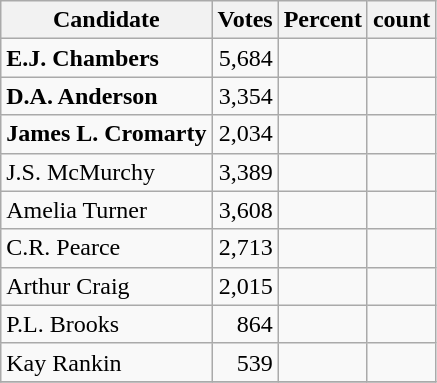<table class="wikitable">
<tr>
<th>Candidate</th>
<th>Votes</th>
<th>Percent</th>
<th>count</th>
</tr>
<tr>
<td style="font-weight:bold;">E.J. Chambers</td>
<td style="text-align:right;">5,684</td>
<td style="text-align:right;"></td>
<td style="text-align:right;"></td>
</tr>
<tr>
<td style="font-weight:bold;">D.A. Anderson</td>
<td style="text-align:right;">3,354</td>
<td style="text-align:right;"></td>
<td style="text-align:right;"></td>
</tr>
<tr>
<td style="font-weight:bold;">James L. Cromarty</td>
<td style="text-align:right;">2,034</td>
<td style="text-align:right;"></td>
<td style="text-align:right;"></td>
</tr>
<tr>
<td>J.S. McMurchy</td>
<td style="text-align:right;">3,389</td>
<td style="text-align:right;"></td>
<td style="text-align:right;"></td>
</tr>
<tr>
<td>Amelia Turner</td>
<td style="text-align:right;">3,608</td>
<td style="text-align:right;"></td>
<td style="text-align:right;"></td>
</tr>
<tr>
<td>C.R. Pearce</td>
<td style="text-align:right;">2,713</td>
<td style="text-align:right;"></td>
<td style="text-align:right;"></td>
</tr>
<tr>
<td>Arthur Craig</td>
<td style="text-align:right;">2,015</td>
<td style="text-align:right;"></td>
<td style="text-align:right;"></td>
</tr>
<tr>
<td>P.L. Brooks</td>
<td style="text-align:right;">864</td>
<td style="text-align:right;"></td>
<td style="text-align:right;"></td>
</tr>
<tr>
<td>Kay Rankin</td>
<td style="text-align:right;">539</td>
<td style="text-align:right;"></td>
<td style="text-align:right;"></td>
</tr>
<tr>
</tr>
</table>
